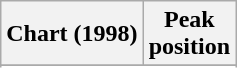<table class="wikitable plainrowheaders">
<tr>
<th>Chart (1998)</th>
<th>Peak<br>position</th>
</tr>
<tr>
</tr>
<tr>
</tr>
</table>
